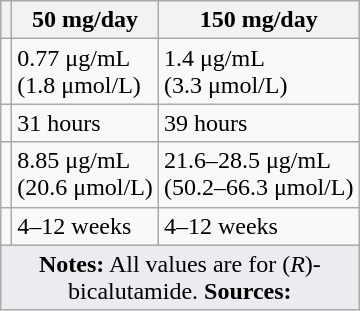<table class="wikitable floatright">
<tr>
<th></th>
<th>50 mg/day</th>
<th>150 mg/day</th>
</tr>
<tr>
<td><strong><a href='#'></a></strong></td>
<td>0.77 μg/mL<br>(1.8 μmol/L)</td>
<td>1.4 μg/mL<br>(3.3 μmol/L)</td>
</tr>
<tr>
<td><strong><a href='#'></a></strong></td>
<td>31 hours</td>
<td>39 hours</td>
</tr>
<tr>
<td><strong><a href='#'></a></strong></td>
<td>8.85 μg/mL<br>(20.6 μmol/L)</td>
<td>21.6–28.5 μg/mL<br>(50.2–66.3 μmol/L)</td>
</tr>
<tr>
<td><strong><a href='#'></a></strong></td>
<td>4–12 weeks</td>
<td>4–12 weeks</td>
</tr>
<tr class="sortbottom">
<td colspan="3" style="width: 1px; background-color:#eaecf0; text-align: center;"><strong>Notes:</strong> All values are for (<em>R</em>)-bicalutamide. <strong>Sources:</strong> </td>
</tr>
</table>
